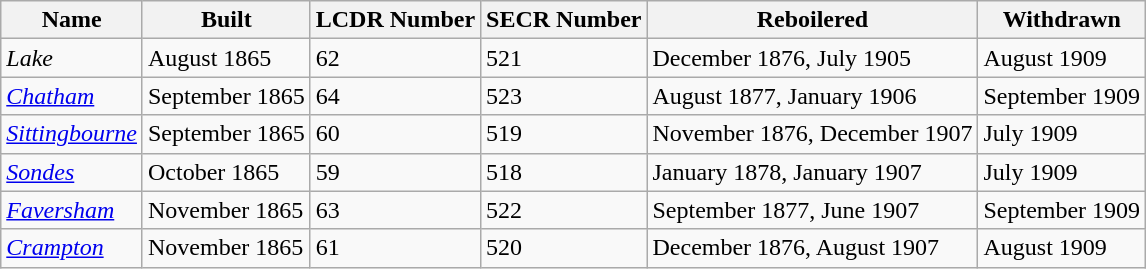<table class=wikitable>
<tr>
<th>Name</th>
<th>Built</th>
<th>LCDR Number</th>
<th>SECR Number</th>
<th>Reboilered</th>
<th>Withdrawn</th>
</tr>
<tr>
<td><em>Lake</em></td>
<td>August 1865</td>
<td>62</td>
<td>521</td>
<td>December 1876, July 1905</td>
<td>August 1909</td>
</tr>
<tr>
<td><em><a href='#'>Chatham</a></em></td>
<td>September 1865</td>
<td>64</td>
<td>523</td>
<td>August 1877, January 1906</td>
<td>September 1909</td>
</tr>
<tr>
<td><em><a href='#'>Sittingbourne</a></em></td>
<td>September 1865</td>
<td>60</td>
<td>519</td>
<td>November 1876, December 1907</td>
<td>July 1909</td>
</tr>
<tr>
<td><em><a href='#'>Sondes</a></em></td>
<td>October 1865</td>
<td>59</td>
<td>518</td>
<td>January 1878, January 1907</td>
<td>July 1909</td>
</tr>
<tr>
<td><em><a href='#'>Faversham</a></em></td>
<td>November 1865</td>
<td>63</td>
<td>522</td>
<td>September 1877, June 1907</td>
<td>September 1909</td>
</tr>
<tr>
<td><em><a href='#'>Crampton</a></em></td>
<td>November 1865</td>
<td>61</td>
<td>520</td>
<td>December 1876, August 1907</td>
<td>August 1909</td>
</tr>
</table>
